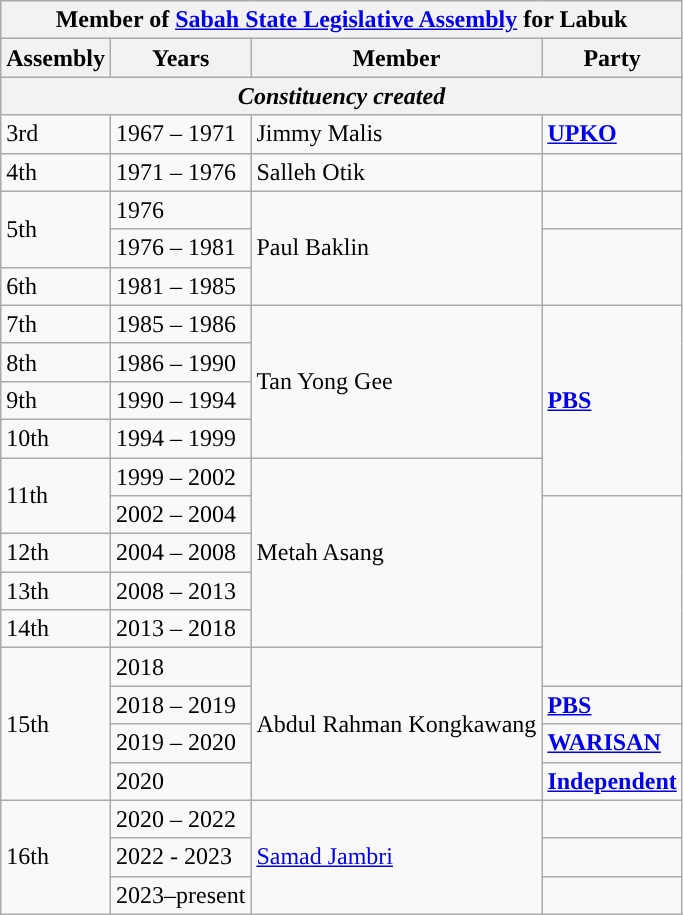<table class="wikitable">
<tr>
<th colspan="4">Member of <a href='#'>Sabah State Legislative Assembly</a> for Labuk</th>
</tr>
<tr>
<th>Assembly</th>
<th>Years</th>
<th>Member</th>
<th>Party</th>
</tr>
<tr>
<th colspan="4" align="center"><em>Constituency created</em></th>
</tr>
<tr>
<td>3rd</td>
<td>1967 – 1971</td>
<td>Jimmy Malis</td>
<td><strong><a href='#'>UPKO</a></strong></td>
</tr>
<tr>
<td>4th</td>
<td>1971 – 1976</td>
<td>Salleh Otik</td>
<td></td>
</tr>
<tr>
<td rowspan="2">5th</td>
<td>1976</td>
<td rowspan="3">Paul Baklin</td>
<td></td>
</tr>
<tr>
<td>1976 – 1981</td>
<td rowspan="2"></td>
</tr>
<tr>
<td>6th</td>
<td>1981 – 1985</td>
</tr>
<tr>
<td>7th</td>
<td>1985 – 1986</td>
<td rowspan="4">Tan Yong Gee</td>
<td rowspan="5"><strong><a href='#'>PBS</a></strong></td>
</tr>
<tr>
<td>8th</td>
<td>1986 – 1990</td>
</tr>
<tr>
<td>9th</td>
<td>1990 – 1994</td>
</tr>
<tr>
<td>10th</td>
<td>1994 – 1999</td>
</tr>
<tr>
<td rowspan="2">11th</td>
<td>1999 – 2002</td>
<td rowspan="5">Metah Asang</td>
</tr>
<tr>
<td>2002 – 2004</td>
<td rowspan="5"></td>
</tr>
<tr>
<td>12th</td>
<td>2004 – 2008</td>
</tr>
<tr>
<td>13th</td>
<td>2008 – 2013</td>
</tr>
<tr>
<td>14th</td>
<td>2013 – 2018</td>
</tr>
<tr>
<td rowspan="4">15th</td>
<td>2018</td>
<td rowspan="4">Abdul Rahman Kongkawang</td>
</tr>
<tr>
<td>2018 – 2019</td>
<td><strong><a href='#'>PBS</a></strong></td>
</tr>
<tr>
<td>2019 – 2020</td>
<td><strong><a href='#'>WARISAN</a></strong></td>
</tr>
<tr>
<td>2020</td>
<td><strong><a href='#'>Independent</a></strong></td>
</tr>
<tr>
<td rowspan="3">16th</td>
<td>2020 – 2022</td>
<td rowspan="3"><a href='#'>Samad Jambri</a></td>
<td></td>
</tr>
<tr>
<td>2022 - 2023</td>
<td></td>
</tr>
<tr>
<td>2023–present</td>
<td></td>
</tr>
</table>
